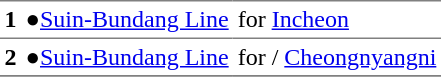<table border="1" cellspacing="0" cellpadding="3" frame="hsides" rules="rows">
<tr>
<th>1</th>
<td><span>●</span><a href='#'>Suin-Bundang Line</a></td>
<td>for <a href='#'>Incheon</a></td>
</tr>
<tr>
<th>2</th>
<td><span>●</span><a href='#'>Suin-Bundang Line</a></td>
<td>for  / <a href='#'>Cheongnyangni</a></td>
</tr>
<tr>
</tr>
</table>
